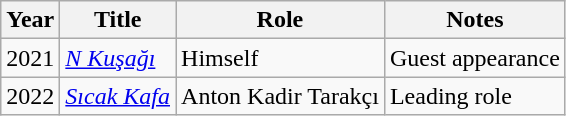<table class="wikitable">
<tr>
<th>Year</th>
<th>Title</th>
<th>Role</th>
<th>Notes</th>
</tr>
<tr>
<td>2021</td>
<td><em><a href='#'>N Kuşağı</a></em></td>
<td>Himself</td>
<td>Guest appearance</td>
</tr>
<tr>
<td>2022</td>
<td><em><a href='#'>Sıcak Kafa</a></em></td>
<td>Anton Kadir Tarakçı</td>
<td>Leading role</td>
</tr>
</table>
